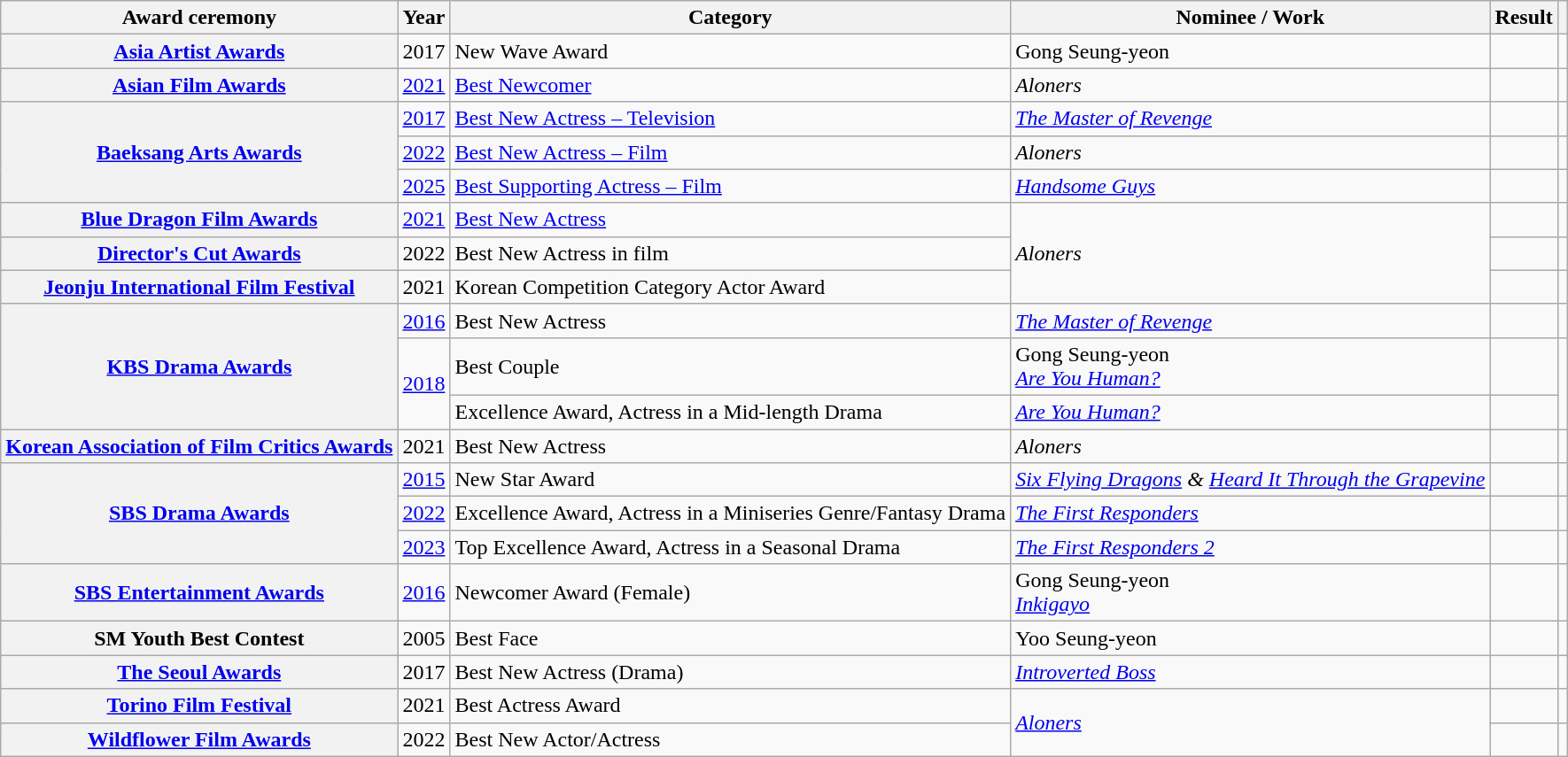<table class="wikitable plainrowheaders sortable">
<tr>
<th scope="col">Award ceremony</th>
<th scope="col">Year</th>
<th scope="col">Category</th>
<th scope="col">Nominee / Work</th>
<th scope="col">Result</th>
<th scope="col" class="unsortable"></th>
</tr>
<tr>
<th scope="row"><a href='#'>Asia Artist Awards</a></th>
<td style="text-align:center">2017</td>
<td>New Wave Award</td>
<td>Gong Seung-yeon</td>
<td></td>
<td style="text-align:center"></td>
</tr>
<tr>
<th scope="row"><a href='#'>Asian Film Awards</a></th>
<td style="text-align:center"><a href='#'>2021</a></td>
<td><a href='#'>Best Newcomer</a></td>
<td><em>Aloners</em></td>
<td></td>
<td style="text-align:center"></td>
</tr>
<tr>
<th scope="row" rowspan="3"><a href='#'>Baeksang Arts Awards</a></th>
<td style="text-align:center"><a href='#'>2017</a></td>
<td><a href='#'>Best New Actress – Television</a></td>
<td><em><a href='#'>The Master of Revenge</a></em></td>
<td></td>
<td style="text-align:center"></td>
</tr>
<tr>
<td style="text-align:center"><a href='#'>2022</a></td>
<td><a href='#'>Best New Actress – Film</a></td>
<td><em>Aloners</em></td>
<td></td>
<td style="text-align:center"></td>
</tr>
<tr>
<td style="text-align:center"><a href='#'>2025</a></td>
<td><a href='#'>Best Supporting Actress – Film</a></td>
<td><em><a href='#'>Handsome Guys</a></em></td>
<td></td>
<td style="text-align:center"></td>
</tr>
<tr>
<th scope="row"><a href='#'>Blue Dragon Film Awards</a></th>
<td style="text-align:center"><a href='#'>2021</a></td>
<td><a href='#'>Best New Actress</a></td>
<td rowspan="3"><em>Aloners</em></td>
<td></td>
<td style="text-align:center"></td>
</tr>
<tr>
<th scope="row"><a href='#'>Director's Cut Awards</a></th>
<td style="text-align:center">2022</td>
<td>Best New Actress in film</td>
<td></td>
<td style="text-align:center"></td>
</tr>
<tr>
<th scope="row"><a href='#'>Jeonju International Film Festival</a></th>
<td style="text-align:center">2021</td>
<td>Korean Competition Category Actor Award</td>
<td></td>
<td style="text-align:center"></td>
</tr>
<tr>
<th scope="row" rowspan="3"><a href='#'>KBS Drama Awards</a></th>
<td style="text-align:center"><a href='#'>2016</a></td>
<td>Best New Actress</td>
<td><em><a href='#'>The Master of Revenge</a></em></td>
<td></td>
<td style="text-align:center"></td>
</tr>
<tr>
<td rowspan="2" style="text-align:center"><a href='#'>2018</a></td>
<td>Best Couple</td>
<td>Gong Seung-yeon <br><em><a href='#'>Are You Human?</a></em></td>
<td></td>
<td rowspan="2" style="text-align:center"></td>
</tr>
<tr>
<td>Excellence Award, Actress in a Mid-length Drama</td>
<td><em><a href='#'>Are You Human?</a></em></td>
<td></td>
</tr>
<tr>
<th scope="row"><a href='#'>Korean Association of Film Critics Awards</a></th>
<td style="text-align:center">2021</td>
<td>Best New Actress</td>
<td><em>Aloners</em></td>
<td></td>
<td style="text-align:center"></td>
</tr>
<tr>
<th scope="row" rowspan="3"><a href='#'>SBS Drama Awards</a></th>
<td style="text-align:center"><a href='#'>2015</a></td>
<td>New Star Award</td>
<td><em><a href='#'>Six Flying Dragons</a> & <a href='#'>Heard It Through the Grapevine</a></em></td>
<td></td>
<td style="text-align:center"></td>
</tr>
<tr>
<td style="text-align:center"><a href='#'>2022</a></td>
<td>Excellence Award, Actress in a Miniseries Genre/Fantasy Drama</td>
<td><em><a href='#'>The First Responders</a></em></td>
<td></td>
<td style="text-align:center"></td>
</tr>
<tr>
<td style="text-align:center"><a href='#'>2023</a></td>
<td>Top Excellence Award, Actress in a Seasonal Drama</td>
<td><em><a href='#'>The First Responders 2</a></em></td>
<td></td>
<td style="text-align:center"></td>
</tr>
<tr>
<th scope="row"><a href='#'>SBS Entertainment Awards</a></th>
<td style="text-align:center"><a href='#'>2016</a></td>
<td>Newcomer Award (Female)</td>
<td>Gong Seung-yeon <br><em><a href='#'>Inkigayo</a></em></td>
<td></td>
<td style="text-align:center"></td>
</tr>
<tr>
<th scope="row">SM Youth Best Contest</th>
<td style="text-align:center">2005</td>
<td>Best Face</td>
<td>Yoo Seung-yeon</td>
<td></td>
<td style="text-align:center"></td>
</tr>
<tr>
<th scope="row"><a href='#'>The Seoul Awards</a></th>
<td style="text-align:center">2017</td>
<td>Best New Actress (Drama)</td>
<td><em><a href='#'>Introverted Boss</a></em></td>
<td></td>
<td style="text-align:center"></td>
</tr>
<tr>
<th scope="row"><a href='#'>Torino Film Festival</a></th>
<td style="text-align:center">2021</td>
<td>Best Actress Award</td>
<td rowspan="2"><em><a href='#'>Aloners</a></em></td>
<td></td>
<td style="text-align:center"></td>
</tr>
<tr>
<th scope="row"><a href='#'>Wildflower Film Awards</a></th>
<td style="text-align:center">2022</td>
<td>Best New Actor/Actress</td>
<td></td>
<td style="text-align:center"></td>
</tr>
</table>
